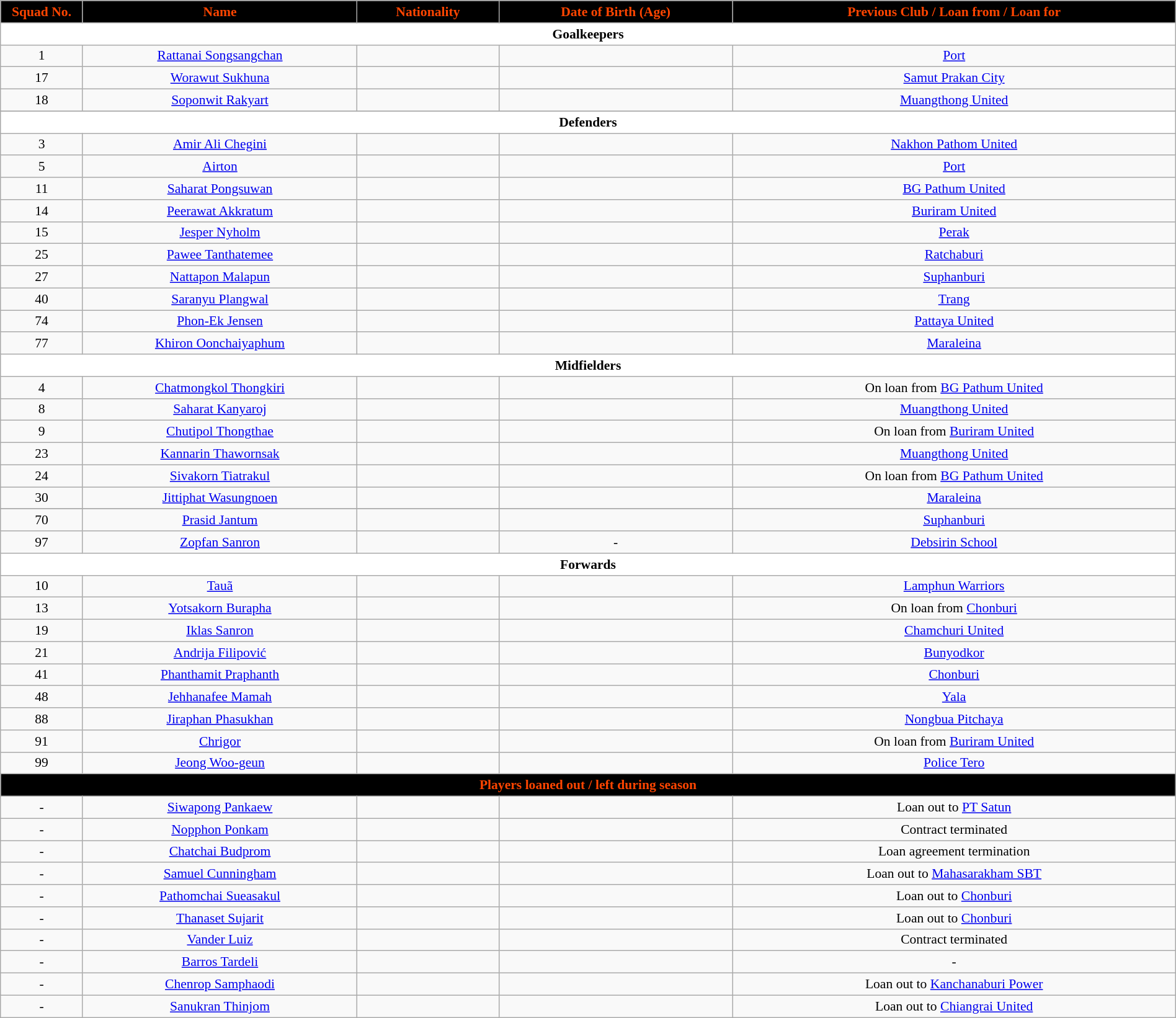<table class="wikitable" style="text-align:center; font-size:90%; width:100%;">
<tr>
<th style="background:black; color:orangered; text-align:center; width:7%;">Squad No.</th>
<th style="background:black; color:orangered; text-align:center;">Name</th>
<th style="background:black; color:orangered; text-align:center;">Nationality</th>
<th style="background:black; color:orangered; text-align:center;">Date of Birth (Age)</th>
<th style="background:black; color:orangered; text-align:center;">Previous Club / Loan from / Loan for</th>
</tr>
<tr>
<th colspan="8" style="background:white; color:black; text-align:center">Goalkeepers</th>
</tr>
<tr>
<td>1</td>
<td><a href='#'>Rattanai Songsangchan</a></td>
<td></td>
<td></td>
<td> <a href='#'>Port</a></td>
</tr>
<tr>
<td>17</td>
<td><a href='#'>Worawut Sukhuna</a></td>
<td></td>
<td></td>
<td> <a href='#'>Samut Prakan City</a></td>
</tr>
<tr>
<td>18</td>
<td><a href='#'>Soponwit Rakyart</a></td>
<td></td>
<td></td>
<td> <a href='#'>Muangthong United</a></td>
</tr>
<tr>
</tr>
<tr>
<th colspan="8" style="background:white; color:black; text-align:center">Defenders</th>
</tr>
<tr>
<td>3</td>
<td><a href='#'>Amir Ali Chegini</a></td>
<td></td>
<td></td>
<td> <a href='#'>Nakhon Pathom United</a></td>
</tr>
<tr>
<td>5</td>
<td><a href='#'>Airton</a></td>
<td></td>
<td></td>
<td> <a href='#'>Port</a></td>
</tr>
<tr>
<td>11</td>
<td><a href='#'>Saharat Pongsuwan</a></td>
<td></td>
<td></td>
<td> <a href='#'>BG Pathum United</a></td>
</tr>
<tr>
<td>14</td>
<td><a href='#'>Peerawat Akkratum</a></td>
<td></td>
<td></td>
<td> <a href='#'>Buriram United</a></td>
</tr>
<tr>
<td>15</td>
<td><a href='#'>Jesper Nyholm</a></td>
<td></td>
<td></td>
<td> <a href='#'>Perak</a></td>
</tr>
<tr>
<td>25</td>
<td><a href='#'>Pawee Tanthatemee</a></td>
<td></td>
<td></td>
<td> <a href='#'>Ratchaburi</a></td>
</tr>
<tr>
<td>27</td>
<td><a href='#'>Nattapon Malapun</a></td>
<td></td>
<td></td>
<td> <a href='#'>Suphanburi</a></td>
</tr>
<tr>
<td>40</td>
<td><a href='#'>Saranyu Plangwal</a></td>
<td></td>
<td></td>
<td> <a href='#'>Trang</a></td>
</tr>
<tr>
<td>74</td>
<td><a href='#'>Phon-Ek Jensen</a></td>
<td></td>
<td></td>
<td> <a href='#'>Pattaya United</a></td>
</tr>
<tr>
<td>77</td>
<td><a href='#'>Khiron Oonchaiyaphum</a></td>
<td></td>
<td></td>
<td> <a href='#'>Maraleina</a></td>
</tr>
<tr>
<th colspan="8" style="background:white; color:black; text-align:center">Midfielders</th>
</tr>
<tr>
<td>4</td>
<td><a href='#'>Chatmongkol Thongkiri</a></td>
<td></td>
<td></td>
<td>On loan from  <a href='#'>BG Pathum United</a></td>
</tr>
<tr>
<td>8</td>
<td><a href='#'>Saharat Kanyaroj</a></td>
<td></td>
<td></td>
<td> <a href='#'>Muangthong United</a></td>
</tr>
<tr>
<td>9</td>
<td><a href='#'>Chutipol Thongthae</a></td>
<td></td>
<td></td>
<td>On loan from  <a href='#'>Buriram United</a></td>
</tr>
<tr>
<td>23</td>
<td><a href='#'>Kannarin Thawornsak</a></td>
<td></td>
<td></td>
<td> <a href='#'>Muangthong United</a></td>
</tr>
<tr>
<td>24</td>
<td><a href='#'>Sivakorn Tiatrakul</a></td>
<td></td>
<td></td>
<td>On loan from  <a href='#'>BG Pathum United</a></td>
</tr>
<tr>
<td>30</td>
<td><a href='#'>Jittiphat Wasungnoen</a></td>
<td></td>
<td></td>
<td> <a href='#'>Maraleina</a></td>
</tr>
<tr>
</tr>
<tr>
<td>70</td>
<td><a href='#'>Prasid Jantum</a></td>
<td></td>
<td></td>
<td> <a href='#'>Suphanburi</a></td>
</tr>
<tr>
<td>97</td>
<td><a href='#'>Zopfan Sanron</a></td>
<td></td>
<td>-</td>
<td> <a href='#'>Debsirin School</a></td>
</tr>
<tr>
<th colspan="8" style="background:white; color:black; text-align:center">Forwards</th>
</tr>
<tr>
<td>10</td>
<td><a href='#'>Tauã</a></td>
<td></td>
<td></td>
<td> <a href='#'>Lamphun Warriors</a></td>
</tr>
<tr>
<td>13</td>
<td><a href='#'>Yotsakorn Burapha</a></td>
<td></td>
<td></td>
<td>On loan from  <a href='#'>Chonburi</a></td>
</tr>
<tr>
<td>19</td>
<td><a href='#'>Iklas Sanron</a></td>
<td></td>
<td></td>
<td> <a href='#'>Chamchuri United</a></td>
</tr>
<tr>
<td>21</td>
<td><a href='#'>Andrija Filipović</a></td>
<td></td>
<td></td>
<td> <a href='#'>Bunyodkor</a></td>
</tr>
<tr>
<td>41</td>
<td><a href='#'>Phanthamit Praphanth</a></td>
<td></td>
<td></td>
<td> <a href='#'>Chonburi</a></td>
</tr>
<tr>
<td>48</td>
<td><a href='#'>Jehhanafee Mamah</a></td>
<td></td>
<td></td>
<td> <a href='#'>Yala</a></td>
</tr>
<tr>
<td>88</td>
<td><a href='#'>Jiraphan Phasukhan</a></td>
<td></td>
<td></td>
<td> <a href='#'>Nongbua Pitchaya</a></td>
</tr>
<tr>
<td>91</td>
<td><a href='#'>Chrigor</a></td>
<td></td>
<td></td>
<td>On loan from  <a href='#'>Buriram United</a></td>
</tr>
<tr>
<td>99</td>
<td><a href='#'>Jeong Woo-geun</a></td>
<td></td>
<td></td>
<td> <a href='#'>Police Tero</a></td>
</tr>
<tr>
<th colspan="8" style="background:black; color:orangered; text-align:center;">Players loaned out / left during season</th>
</tr>
<tr>
<td>-</td>
<td><a href='#'>Siwapong Pankaew</a></td>
<td></td>
<td></td>
<td>Loan out to  <a href='#'>PT Satun</a></td>
</tr>
<tr>
<td>-</td>
<td><a href='#'>Nopphon Ponkam</a></td>
<td></td>
<td></td>
<td>Contract terminated</td>
</tr>
<tr>
<td>-</td>
<td><a href='#'>Chatchai Budprom</a></td>
<td></td>
<td></td>
<td>Loan agreement termination</td>
</tr>
<tr>
<td>-</td>
<td><a href='#'>Samuel Cunningham</a></td>
<td></td>
<td></td>
<td>Loan out to  <a href='#'>Mahasarakham SBT</a></td>
</tr>
<tr>
<td>-</td>
<td><a href='#'>Pathomchai Sueasakul</a></td>
<td></td>
<td></td>
<td>Loan out to  <a href='#'>Chonburi</a></td>
</tr>
<tr>
<td>-</td>
<td><a href='#'>Thanaset Sujarit</a></td>
<td></td>
<td></td>
<td>Loan out to  <a href='#'>Chonburi</a></td>
</tr>
<tr>
<td>-</td>
<td><a href='#'>Vander Luiz</a></td>
<td></td>
<td></td>
<td>Contract terminated</td>
</tr>
<tr>
<td>-</td>
<td><a href='#'>Barros Tardeli</a></td>
<td></td>
<td></td>
<td>-</td>
</tr>
<tr>
<td>-</td>
<td><a href='#'>Chenrop Samphaodi</a></td>
<td></td>
<td></td>
<td>Loan out to  <a href='#'>Kanchanaburi Power</a></td>
</tr>
<tr>
<td>-</td>
<td><a href='#'>Sanukran Thinjom</a></td>
<td></td>
<td></td>
<td>Loan out to  <a href='#'>Chiangrai United</a></td>
</tr>
</table>
